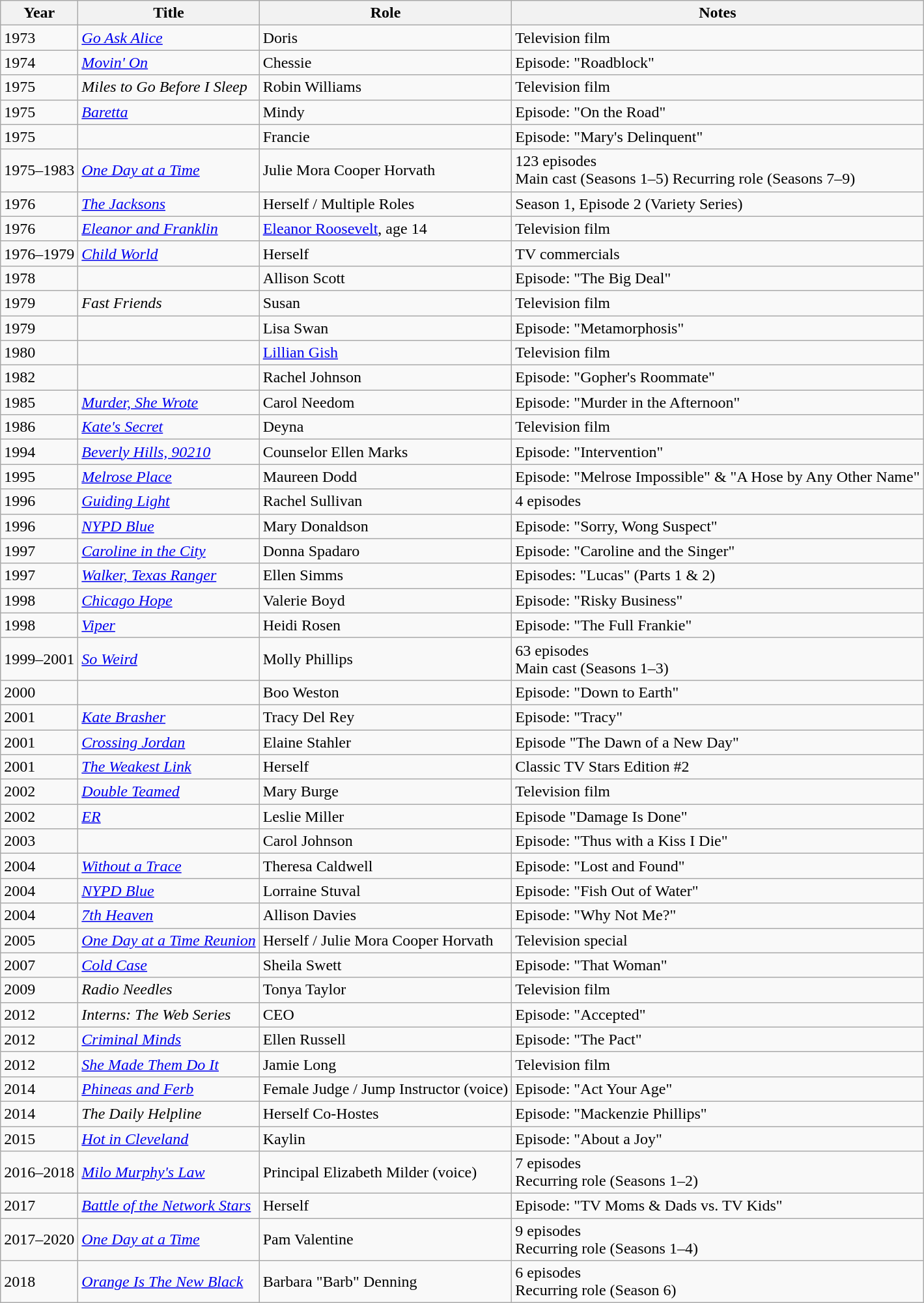<table class="wikitable sortable">
<tr>
<th>Year</th>
<th>Title</th>
<th>Role</th>
<th class="unsortable">Notes</th>
</tr>
<tr>
<td>1973</td>
<td><em><a href='#'>Go Ask Alice</a></em></td>
<td>Doris</td>
<td>Television film</td>
</tr>
<tr>
<td>1974</td>
<td><em><a href='#'>Movin' On</a></em></td>
<td>Chessie</td>
<td>Episode: "Roadblock"</td>
</tr>
<tr>
<td>1975</td>
<td><em>Miles to Go Before I Sleep</em></td>
<td>Robin Williams </td>
<td>Television film</td>
</tr>
<tr>
<td>1975</td>
<td><em><a href='#'>Baretta</a></em></td>
<td>Mindy</td>
<td>Episode: "On the Road"</td>
</tr>
<tr>
<td>1975</td>
<td><em></em></td>
<td>Francie</td>
<td>Episode: "Mary's Delinquent"</td>
</tr>
<tr>
<td>1975–1983</td>
<td><em><a href='#'>One Day at a Time</a></em></td>
<td>Julie Mora Cooper Horvath</td>
<td>123 episodes <br> Main cast (Seasons 1–5) Recurring role (Seasons 7–9)</td>
</tr>
<tr>
<td>1976</td>
<td><em><a href='#'>The Jacksons</a></em></td>
<td>Herself / Multiple Roles</td>
<td>Season 1, Episode 2 (Variety Series)</td>
</tr>
<tr>
<td>1976</td>
<td><em><a href='#'>Eleanor and Franklin</a></em></td>
<td><a href='#'>Eleanor Roosevelt</a>, age 14</td>
<td>Television film</td>
</tr>
<tr>
<td>1976–1979</td>
<td><em><a href='#'>Child World</a></em></td>
<td>Herself</td>
<td>TV commercials</td>
</tr>
<tr>
<td>1978</td>
<td><em></em></td>
<td>Allison Scott</td>
<td>Episode: "The Big Deal"</td>
</tr>
<tr>
<td>1979</td>
<td><em>Fast Friends</em></td>
<td>Susan</td>
<td>Television film</td>
</tr>
<tr>
<td>1979</td>
<td><em></em></td>
<td>Lisa Swan</td>
<td>Episode: "Metamorphosis"</td>
</tr>
<tr>
<td>1980</td>
<td><em></em></td>
<td><a href='#'>Lillian Gish</a></td>
<td>Television film</td>
</tr>
<tr>
<td>1982</td>
<td><em></em></td>
<td>Rachel Johnson</td>
<td>Episode: "Gopher's Roommate"</td>
</tr>
<tr>
<td>1985</td>
<td><em><a href='#'>Murder, She Wrote</a></em></td>
<td>Carol Needom</td>
<td>Episode: "Murder in the Afternoon"</td>
</tr>
<tr>
<td>1986</td>
<td><em><a href='#'>Kate's Secret</a></em></td>
<td>Deyna</td>
<td>Television film</td>
</tr>
<tr>
<td>1994</td>
<td><em><a href='#'>Beverly Hills, 90210</a></em></td>
<td>Counselor Ellen Marks</td>
<td>Episode: "Intervention"</td>
</tr>
<tr>
<td>1995</td>
<td><em><a href='#'>Melrose Place</a></em></td>
<td>Maureen Dodd</td>
<td>Episode: "Melrose Impossible" & "A Hose by Any Other Name"</td>
</tr>
<tr>
<td>1996</td>
<td><em><a href='#'>Guiding Light</a></em></td>
<td>Rachel Sullivan</td>
<td>4 episodes</td>
</tr>
<tr>
<td>1996</td>
<td><em><a href='#'>NYPD Blue</a></em></td>
<td>Mary Donaldson</td>
<td>Episode: "Sorry, Wong Suspect"</td>
</tr>
<tr>
<td>1997</td>
<td><em><a href='#'>Caroline in the City</a></em></td>
<td>Donna Spadaro</td>
<td>Episode: "Caroline and the Singer"</td>
</tr>
<tr>
<td>1997</td>
<td><em><a href='#'>Walker, Texas Ranger</a></em></td>
<td>Ellen Simms</td>
<td>Episodes: "Lucas" (Parts 1 & 2)</td>
</tr>
<tr>
<td>1998</td>
<td><em><a href='#'>Chicago Hope</a></em></td>
<td>Valerie Boyd</td>
<td>Episode: "Risky Business"</td>
</tr>
<tr>
<td>1998</td>
<td><em><a href='#'>Viper</a></em></td>
<td>Heidi Rosen</td>
<td>Episode: "The Full Frankie"</td>
</tr>
<tr>
<td>1999–2001</td>
<td><em><a href='#'>So Weird</a></em></td>
<td>Molly Phillips</td>
<td>63 episodes <br> Main cast (Seasons 1–3)</td>
</tr>
<tr>
<td>2000</td>
<td><em></em></td>
<td>Boo Weston</td>
<td>Episode: "Down to Earth"</td>
</tr>
<tr>
<td>2001</td>
<td><em><a href='#'>Kate Brasher</a></em></td>
<td>Tracy Del Rey</td>
<td>Episode: "Tracy"</td>
</tr>
<tr>
<td>2001</td>
<td><em><a href='#'>Crossing Jordan</a></em></td>
<td>Elaine Stahler</td>
<td>Episode "The Dawn of a New Day"</td>
</tr>
<tr>
<td>2001</td>
<td><em><a href='#'>The Weakest Link</a></em></td>
<td>Herself</td>
<td>Classic TV Stars Edition #2</td>
</tr>
<tr>
<td>2002</td>
<td><em><a href='#'>Double Teamed</a></em></td>
<td>Mary Burge</td>
<td>Television film</td>
</tr>
<tr>
<td>2002</td>
<td><em><a href='#'>ER</a></em></td>
<td>Leslie Miller</td>
<td>Episode "Damage Is Done"</td>
</tr>
<tr>
<td>2003</td>
<td><em></em></td>
<td>Carol Johnson</td>
<td>Episode: "Thus with a Kiss I Die"</td>
</tr>
<tr>
<td>2004</td>
<td><em><a href='#'>Without a Trace</a></em></td>
<td>Theresa Caldwell</td>
<td>Episode: "Lost and Found"</td>
</tr>
<tr>
<td>2004</td>
<td><em><a href='#'>NYPD Blue</a></em></td>
<td>Lorraine Stuval</td>
<td>Episode: "Fish Out of Water"</td>
</tr>
<tr>
<td>2004</td>
<td><em><a href='#'>7th Heaven</a></em></td>
<td>Allison Davies</td>
<td>Episode: "Why Not Me?"</td>
</tr>
<tr>
<td>2005</td>
<td><em><a href='#'>One Day at a Time Reunion</a></em></td>
<td>Herself / Julie Mora Cooper Horvath</td>
<td>Television special</td>
</tr>
<tr>
<td>2007</td>
<td><em><a href='#'>Cold Case</a></em></td>
<td>Sheila Swett</td>
<td>Episode: "That Woman"</td>
</tr>
<tr>
<td>2009</td>
<td><em>Radio Needles</em></td>
<td>Tonya Taylor</td>
<td>Television film</td>
</tr>
<tr>
<td>2012</td>
<td><em>Interns: The Web Series</em></td>
<td>CEO</td>
<td>Episode: "Accepted"</td>
</tr>
<tr>
<td>2012</td>
<td><em><a href='#'>Criminal Minds</a></em></td>
<td>Ellen Russell</td>
<td>Episode: "The Pact"</td>
</tr>
<tr>
<td>2012</td>
<td><em><a href='#'>She Made Them Do It</a></em></td>
<td>Jamie Long</td>
<td>Television film</td>
</tr>
<tr>
<td>2014</td>
<td><em><a href='#'>Phineas and Ferb</a></em></td>
<td>Female Judge / Jump Instructor (voice)</td>
<td>Episode: "Act Your Age"</td>
</tr>
<tr>
<td>2014</td>
<td><em>The Daily Helpline</em></td>
<td>Herself Co-Hostes</td>
<td>Episode: "Mackenzie Phillips"</td>
</tr>
<tr>
<td>2015</td>
<td><em><a href='#'>Hot in Cleveland</a></em></td>
<td>Kaylin</td>
<td>Episode: "About a Joy"</td>
</tr>
<tr>
<td>2016–2018</td>
<td><em><a href='#'>Milo Murphy's Law</a></em></td>
<td>Principal Elizabeth Milder (voice)</td>
<td>7 episodes <br> Recurring role (Seasons 1–2)</td>
</tr>
<tr>
<td>2017</td>
<td><em><a href='#'>Battle of the Network Stars</a></em></td>
<td>Herself</td>
<td>Episode: "TV Moms & Dads vs. TV Kids"</td>
</tr>
<tr>
<td>2017–2020</td>
<td><em><a href='#'>One Day at a Time</a></em></td>
<td>Pam Valentine</td>
<td>9 episodes <br> Recurring role (Seasons 1–4)</td>
</tr>
<tr>
<td>2018</td>
<td><em><a href='#'>Orange Is The New Black</a></em></td>
<td>Barbara "Barb" Denning</td>
<td>6 episodes <br> Recurring role (Season 6)</td>
</tr>
</table>
